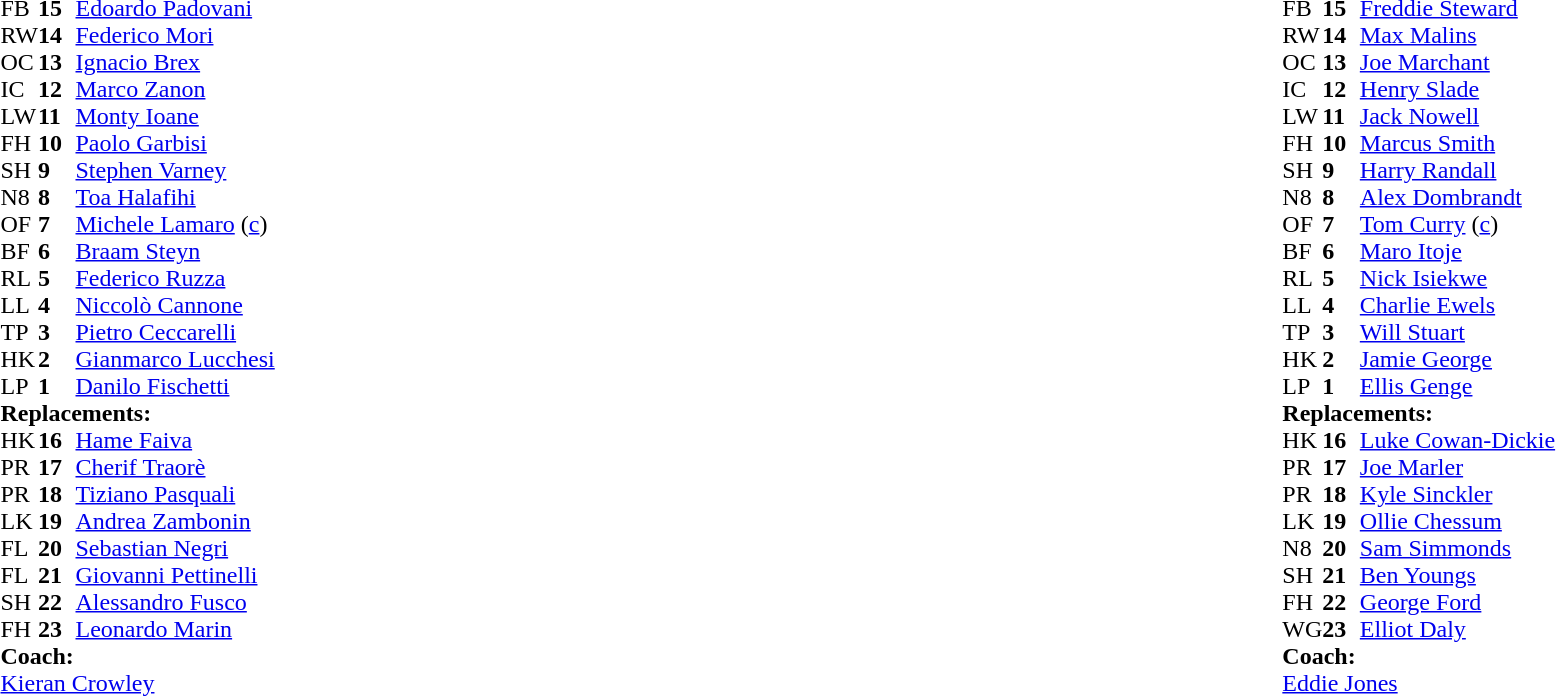<table style="width:100%">
<tr>
<td style="vertical-align:top; width:50%"><br><table cellspacing="0" cellpadding="0">
<tr>
<th width="25"></th>
<th width="25"></th>
</tr>
<tr>
<td>FB</td>
<td><strong>15</strong></td>
<td><a href='#'>Edoardo Padovani</a></td>
</tr>
<tr>
<td>RW</td>
<td><strong>14</strong></td>
<td><a href='#'>Federico Mori</a></td>
<td></td>
<td></td>
</tr>
<tr>
<td>OC</td>
<td><strong>13</strong></td>
<td><a href='#'>Ignacio Brex</a></td>
</tr>
<tr>
<td>IC</td>
<td><strong>12</strong></td>
<td><a href='#'>Marco Zanon</a></td>
</tr>
<tr>
<td>LW</td>
<td><strong>11</strong></td>
<td><a href='#'>Monty Ioane</a></td>
</tr>
<tr>
<td>FH</td>
<td><strong>10</strong></td>
<td><a href='#'>Paolo Garbisi</a></td>
</tr>
<tr>
<td>SH</td>
<td><strong>9</strong></td>
<td><a href='#'>Stephen Varney</a></td>
<td></td>
<td></td>
</tr>
<tr>
<td>N8</td>
<td><strong>8</strong></td>
<td><a href='#'>Toa Halafihi</a></td>
<td></td>
<td></td>
</tr>
<tr>
<td>OF</td>
<td><strong>7</strong></td>
<td><a href='#'>Michele Lamaro</a> (<a href='#'>c</a>)</td>
</tr>
<tr>
<td>BF</td>
<td><strong>6</strong></td>
<td><a href='#'>Braam Steyn</a></td>
</tr>
<tr>
<td>RL</td>
<td><strong>5</strong></td>
<td><a href='#'>Federico Ruzza</a></td>
<td></td>
<td></td>
</tr>
<tr>
<td>LL</td>
<td><strong>4</strong></td>
<td><a href='#'>Niccolò Cannone</a></td>
</tr>
<tr>
<td>TP</td>
<td><strong>3</strong></td>
<td><a href='#'>Pietro Ceccarelli</a></td>
<td></td>
<td></td>
</tr>
<tr>
<td>HK</td>
<td><strong>2</strong></td>
<td><a href='#'>Gianmarco Lucchesi</a></td>
<td></td>
<td></td>
</tr>
<tr>
<td>LP</td>
<td><strong>1</strong></td>
<td><a href='#'>Danilo Fischetti</a></td>
<td></td>
<td></td>
</tr>
<tr>
<td colspan="3"><strong>Replacements:</strong></td>
</tr>
<tr>
<td>HK</td>
<td><strong>16</strong></td>
<td><a href='#'>Hame Faiva</a></td>
<td></td>
<td></td>
</tr>
<tr>
<td>PR</td>
<td><strong>17</strong></td>
<td><a href='#'>Cherif Traorè</a></td>
<td></td>
<td></td>
</tr>
<tr>
<td>PR</td>
<td><strong>18</strong></td>
<td><a href='#'>Tiziano Pasquali</a></td>
<td></td>
<td></td>
</tr>
<tr>
<td>LK</td>
<td><strong>19</strong></td>
<td><a href='#'>Andrea Zambonin</a></td>
<td></td>
<td></td>
</tr>
<tr>
<td>FL</td>
<td><strong>20</strong></td>
<td><a href='#'>Sebastian Negri</a></td>
<td></td>
<td></td>
<td></td>
</tr>
<tr>
<td>FL</td>
<td><strong>21</strong></td>
<td><a href='#'>Giovanni Pettinelli</a></td>
<td></td>
<td></td>
<td></td>
</tr>
<tr>
<td>SH</td>
<td><strong>22</strong></td>
<td><a href='#'>Alessandro Fusco</a></td>
<td></td>
<td></td>
</tr>
<tr>
<td>FH</td>
<td><strong>23</strong></td>
<td><a href='#'>Leonardo Marin</a></td>
<td></td>
<td></td>
</tr>
<tr>
<td colspan="3"><strong>Coach:</strong></td>
</tr>
<tr>
<td colspan="3"><a href='#'>Kieran Crowley</a></td>
</tr>
</table>
</td>
<td style="vertical-align:top"></td>
<td style="vertical-align:top; width:50%"><br><table cellspacing="0" cellpadding="0" style="margin:auto">
<tr>
<th width="25"></th>
<th width="25"></th>
</tr>
<tr>
<td>FB</td>
<td><strong>15</strong></td>
<td><a href='#'>Freddie Steward</a></td>
</tr>
<tr>
<td>RW</td>
<td><strong>14</strong></td>
<td><a href='#'>Max Malins</a></td>
</tr>
<tr>
<td>OC</td>
<td><strong>13</strong></td>
<td><a href='#'>Joe Marchant</a></td>
<td></td>
<td></td>
</tr>
<tr>
<td>IC</td>
<td><strong>12</strong></td>
<td><a href='#'>Henry Slade</a></td>
</tr>
<tr>
<td>LW</td>
<td><strong>11</strong></td>
<td><a href='#'>Jack Nowell</a></td>
<td></td>
<td></td>
</tr>
<tr>
<td>FH</td>
<td><strong>10</strong></td>
<td><a href='#'>Marcus Smith</a></td>
</tr>
<tr>
<td>SH</td>
<td><strong>9</strong></td>
<td><a href='#'>Harry Randall</a></td>
<td></td>
<td></td>
</tr>
<tr>
<td>N8</td>
<td><strong>8</strong></td>
<td><a href='#'>Alex Dombrandt</a></td>
</tr>
<tr>
<td>OF</td>
<td><strong>7</strong></td>
<td><a href='#'>Tom Curry</a> (<a href='#'>c</a>)</td>
<td></td>
<td></td>
</tr>
<tr>
<td>BF</td>
<td><strong>6</strong></td>
<td><a href='#'>Maro Itoje</a></td>
</tr>
<tr>
<td>RL</td>
<td><strong>5</strong></td>
<td><a href='#'>Nick Isiekwe</a></td>
<td></td>
<td></td>
</tr>
<tr>
<td>LL</td>
<td><strong>4</strong></td>
<td><a href='#'>Charlie Ewels</a></td>
</tr>
<tr>
<td>TP</td>
<td><strong>3</strong></td>
<td><a href='#'>Will Stuart</a></td>
<td></td>
<td></td>
</tr>
<tr>
<td>HK</td>
<td><strong>2</strong></td>
<td><a href='#'>Jamie George</a></td>
<td></td>
<td></td>
</tr>
<tr>
<td>LP</td>
<td><strong>1</strong></td>
<td><a href='#'>Ellis Genge</a></td>
<td></td>
<td></td>
</tr>
<tr>
<td colspan="3"><strong>Replacements:</strong></td>
</tr>
<tr>
<td>HK</td>
<td><strong>16</strong></td>
<td><a href='#'>Luke Cowan-Dickie</a></td>
<td></td>
<td></td>
</tr>
<tr>
<td>PR</td>
<td><strong>17</strong></td>
<td><a href='#'>Joe Marler</a></td>
<td></td>
<td></td>
</tr>
<tr>
<td>PR</td>
<td><strong>18</strong></td>
<td><a href='#'>Kyle Sinckler</a></td>
<td></td>
<td></td>
</tr>
<tr>
<td>LK</td>
<td><strong>19</strong></td>
<td><a href='#'>Ollie Chessum</a></td>
<td></td>
<td></td>
</tr>
<tr>
<td>N8</td>
<td><strong>20</strong></td>
<td><a href='#'>Sam Simmonds</a></td>
<td></td>
<td></td>
</tr>
<tr>
<td>SH</td>
<td><strong>21</strong></td>
<td><a href='#'>Ben Youngs</a></td>
<td></td>
<td></td>
</tr>
<tr>
<td>FH</td>
<td><strong>22</strong></td>
<td><a href='#'>George Ford</a></td>
<td></td>
<td></td>
</tr>
<tr>
<td>WG</td>
<td><strong>23</strong></td>
<td><a href='#'>Elliot Daly</a></td>
<td></td>
<td></td>
</tr>
<tr>
<td colspan="3"><strong>Coach:</strong></td>
</tr>
<tr>
<td colspan="3"><a href='#'>Eddie Jones</a></td>
</tr>
</table>
</td>
</tr>
</table>
